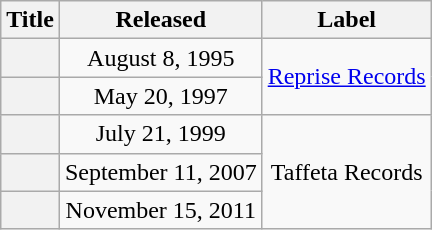<table class="wikitable plainrowheaders" style="text-align:center;">
<tr>
<th>Title</th>
<th>Released</th>
<th>Label</th>
</tr>
<tr>
<th scope="row"><br></th>
<td>August 8, 1995</td>
<td rowspan="2"><a href='#'>Reprise Records</a></td>
</tr>
<tr>
<th scope="row"><br></th>
<td>May 20, 1997</td>
</tr>
<tr>
<th scope="row"><br></th>
<td>July 21, 1999</td>
<td rowspan="3">Taffeta Records</td>
</tr>
<tr>
<th scope="row"><br></th>
<td>September 11, 2007</td>
</tr>
<tr>
<th scope="row"><br></th>
<td>November 15, 2011</td>
</tr>
</table>
